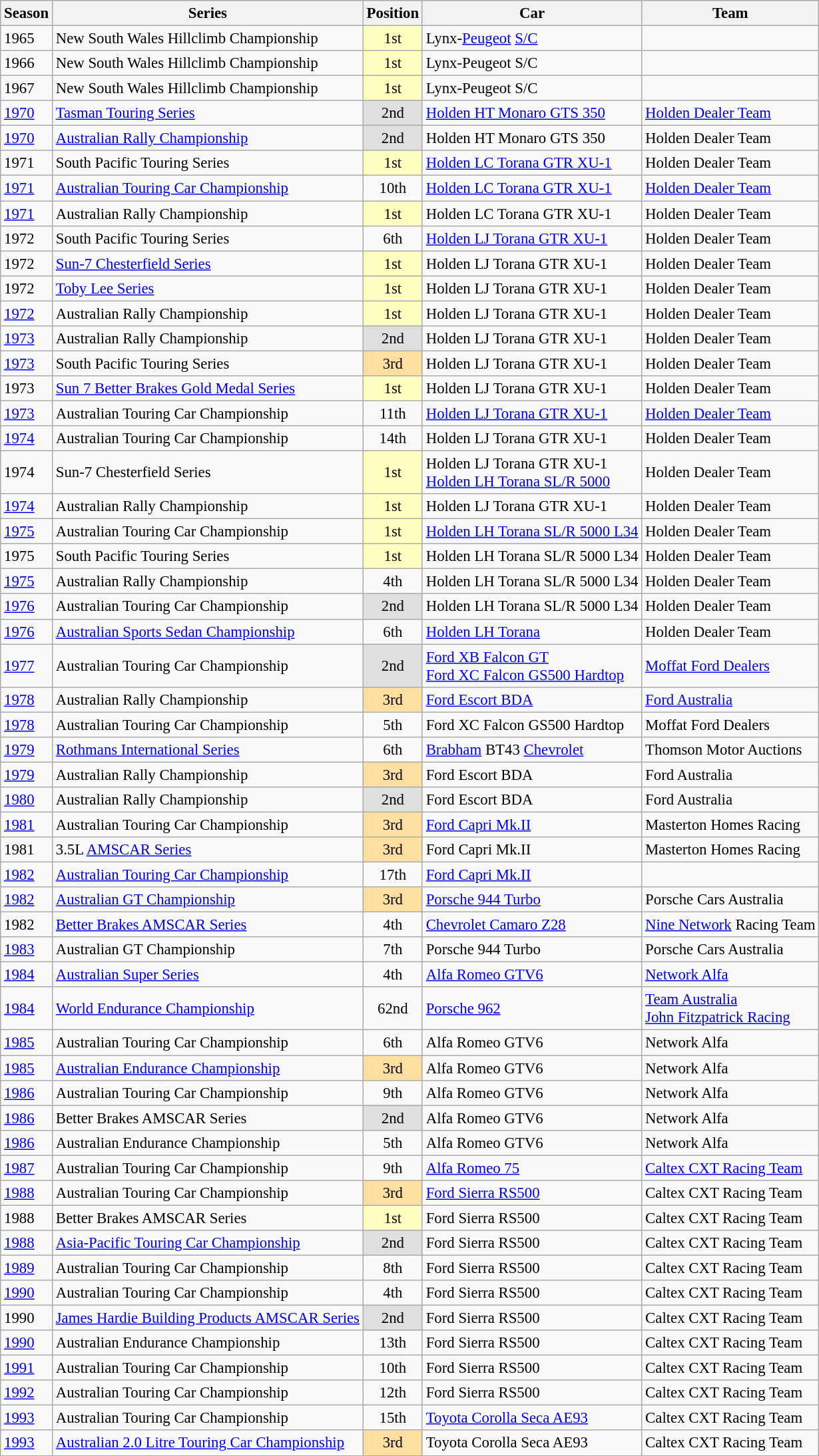<table class="wikitable" style="font-size: 95%;">
<tr>
<th>Season</th>
<th>Series</th>
<th>Position</th>
<th>Car</th>
<th>Team</th>
</tr>
<tr>
<td>1965</td>
<td>New South Wales Hillclimb Championship</td>
<td align="center" style="background:#ffffbf;">1st</td>
<td>Lynx-<a href='#'>Peugeot</a> <a href='#'>S/C</a></td>
<td></td>
</tr>
<tr>
<td>1966</td>
<td>New South Wales Hillclimb Championship</td>
<td align="center" style="background:#ffffbf;">1st</td>
<td>Lynx-Peugeot S/C</td>
<td></td>
</tr>
<tr>
<td>1967</td>
<td>New South Wales Hillclimb Championship</td>
<td align="center" style="background:#ffffbf;">1st</td>
<td>Lynx-Peugeot S/C</td>
<td></td>
</tr>
<tr>
<td><a href='#'>1970</a></td>
<td><a href='#'>Tasman Touring Series</a></td>
<td align="center" style="background:#dfdfdf;">2nd</td>
<td><a href='#'>Holden HT Monaro GTS 350</a></td>
<td><a href='#'>Holden Dealer Team</a></td>
</tr>
<tr>
<td><a href='#'>1970</a></td>
<td><a href='#'>Australian Rally Championship</a></td>
<td align="center" style="background:#dfdfdf;">2nd</td>
<td>Holden HT Monaro GTS 350</td>
<td>Holden Dealer Team</td>
</tr>
<tr>
<td>1971</td>
<td>South Pacific Touring Series</td>
<td align="center" style="background:#ffffbf;">1st</td>
<td><a href='#'>Holden LC Torana GTR XU-1</a></td>
<td>Holden Dealer Team</td>
</tr>
<tr>
<td><a href='#'>1971</a></td>
<td><a href='#'>Australian Touring Car Championship</a></td>
<td align="center">10th</td>
<td><a href='#'>Holden LC Torana GTR XU-1</a></td>
<td><a href='#'>Holden Dealer Team</a></td>
</tr>
<tr>
<td><a href='#'>1971</a></td>
<td>Australian Rally Championship</td>
<td align="center" style="background:#ffffbf;">1st</td>
<td>Holden LC Torana GTR XU-1</td>
<td>Holden Dealer Team</td>
</tr>
<tr>
<td>1972</td>
<td>South Pacific Touring Series</td>
<td align="center">6th</td>
<td><a href='#'>Holden LJ Torana GTR XU-1</a></td>
<td>Holden Dealer Team</td>
</tr>
<tr>
<td>1972</td>
<td><a href='#'>Sun-7 Chesterfield Series</a></td>
<td align="center" style="background:#ffffbf;">1st</td>
<td>Holden LJ Torana GTR XU-1</td>
<td>Holden Dealer Team</td>
</tr>
<tr>
<td>1972</td>
<td><a href='#'>Toby Lee Series</a></td>
<td align="center" style="background:#ffffbf;">1st</td>
<td>Holden LJ Torana GTR XU-1</td>
<td>Holden Dealer Team</td>
</tr>
<tr>
<td><a href='#'>1972</a></td>
<td>Australian Rally Championship</td>
<td align="center" style="background:#ffffbf;">1st</td>
<td>Holden LJ Torana GTR XU-1</td>
<td>Holden Dealer Team</td>
</tr>
<tr>
<td><a href='#'>1973</a></td>
<td>Australian Rally Championship</td>
<td align="center" style="background:#dfdfdf;">2nd</td>
<td>Holden LJ Torana GTR XU-1</td>
<td>Holden Dealer Team</td>
</tr>
<tr>
<td><a href='#'>1973</a></td>
<td>South Pacific Touring Series</td>
<td align="center" style="background:#ffdf9f;">3rd</td>
<td>Holden LJ Torana GTR XU-1</td>
<td>Holden Dealer Team</td>
</tr>
<tr>
<td>1973</td>
<td><a href='#'>Sun 7 Better Brakes Gold Medal Series</a></td>
<td align="center" style="background:#ffffbf;">1st</td>
<td>Holden LJ Torana GTR XU-1</td>
<td>Holden Dealer Team</td>
</tr>
<tr>
<td><a href='#'>1973</a></td>
<td>Australian Touring Car Championship</td>
<td align="center">11th</td>
<td><a href='#'>Holden LJ Torana GTR XU-1</a></td>
<td><a href='#'>Holden Dealer Team</a></td>
</tr>
<tr>
<td><a href='#'>1974</a></td>
<td>Australian Touring Car Championship</td>
<td align="center">14th</td>
<td>Holden LJ Torana GTR XU-1</td>
<td>Holden Dealer Team</td>
</tr>
<tr>
<td>1974</td>
<td>Sun-7 Chesterfield Series</td>
<td align="center" style="background:#ffffbf;">1st</td>
<td>Holden LJ Torana GTR XU-1<br><a href='#'>Holden LH Torana SL/R 5000</a></td>
<td>Holden Dealer Team</td>
</tr>
<tr>
<td><a href='#'>1974</a></td>
<td>Australian Rally Championship</td>
<td align="center" style="background:#ffffbf;">1st</td>
<td>Holden LJ Torana GTR XU-1</td>
<td>Holden Dealer Team</td>
</tr>
<tr>
<td><a href='#'>1975</a></td>
<td>Australian Touring Car Championship</td>
<td align="center" style="background:#ffffbf;">1st</td>
<td><a href='#'>Holden LH Torana SL/R 5000 L34</a></td>
<td>Holden Dealer Team</td>
</tr>
<tr>
<td>1975</td>
<td>South Pacific Touring Series</td>
<td align="center" style="background:#ffffbf;">1st</td>
<td>Holden LH Torana SL/R 5000 L34</td>
<td>Holden Dealer Team</td>
</tr>
<tr>
<td><a href='#'>1975</a></td>
<td>Australian Rally Championship</td>
<td align="center">4th</td>
<td>Holden LH Torana SL/R 5000 L34</td>
<td>Holden Dealer Team</td>
</tr>
<tr>
<td><a href='#'>1976</a></td>
<td>Australian Touring Car Championship</td>
<td align="center" style="background:#dfdfdf;">2nd</td>
<td>Holden LH Torana SL/R 5000 L34</td>
<td>Holden Dealer Team</td>
</tr>
<tr>
<td><a href='#'>1976</a></td>
<td><a href='#'>Australian Sports Sedan Championship</a></td>
<td align="center">6th</td>
<td><a href='#'>Holden LH Torana</a></td>
<td>Holden Dealer Team</td>
</tr>
<tr>
<td><a href='#'>1977</a></td>
<td>Australian Touring Car Championship</td>
<td align="center" style="background:#dfdfdf;">2nd</td>
<td><a href='#'>Ford XB Falcon GT</a><br><a href='#'>Ford XC Falcon GS500 Hardtop</a></td>
<td><a href='#'>Moffat Ford Dealers</a></td>
</tr>
<tr>
<td><a href='#'>1978</a></td>
<td>Australian Rally Championship</td>
<td align="center" style="background:#ffdf9f;">3rd</td>
<td><a href='#'>Ford Escort BDA</a></td>
<td><a href='#'>Ford Australia</a></td>
</tr>
<tr>
<td><a href='#'>1978</a></td>
<td>Australian Touring Car Championship</td>
<td align="center">5th</td>
<td>Ford XC Falcon GS500 Hardtop</td>
<td>Moffat Ford Dealers</td>
</tr>
<tr>
<td><a href='#'>1979</a></td>
<td><a href='#'>Rothmans International Series</a></td>
<td align="center">6th</td>
<td><a href='#'>Brabham</a> BT43 <a href='#'>Chevrolet</a></td>
<td>Thomson Motor Auctions</td>
</tr>
<tr>
<td><a href='#'>1979</a></td>
<td>Australian Rally Championship</td>
<td align="center" style="background:#ffdf9f;">3rd</td>
<td>Ford Escort BDA</td>
<td>Ford Australia</td>
</tr>
<tr>
<td><a href='#'>1980</a></td>
<td>Australian Rally Championship</td>
<td align="center" style="background:#dfdfdf;">2nd</td>
<td>Ford Escort BDA</td>
<td>Ford Australia</td>
</tr>
<tr>
<td><a href='#'>1981</a></td>
<td>Australian Touring Car Championship</td>
<td align="center" style="background:#ffdf9f;">3rd</td>
<td><a href='#'>Ford Capri Mk.II</a></td>
<td>Masterton Homes Racing</td>
</tr>
<tr>
<td>1981</td>
<td>3.5L <a href='#'>AMSCAR Series</a></td>
<td align="center" style="background:#ffdf9f;">3rd</td>
<td>Ford Capri Mk.II</td>
<td>Masterton Homes Racing</td>
</tr>
<tr>
<td><a href='#'>1982</a></td>
<td><a href='#'>Australian Touring Car Championship</a></td>
<td align="center">17th</td>
<td><a href='#'>Ford Capri Mk.II</a></td>
<td></td>
</tr>
<tr>
<td><a href='#'>1982</a></td>
<td><a href='#'>Australian GT Championship</a></td>
<td align="center" style="background:#ffdf9f;">3rd</td>
<td><a href='#'>Porsche 944 Turbo</a></td>
<td>Porsche Cars Australia</td>
</tr>
<tr>
<td>1982</td>
<td><a href='#'>Better Brakes AMSCAR Series</a></td>
<td align="center">4th</td>
<td><a href='#'>Chevrolet Camaro Z28</a></td>
<td><a href='#'>Nine Network</a> Racing Team</td>
</tr>
<tr>
<td><a href='#'>1983</a></td>
<td>Australian GT Championship</td>
<td align="center">7th</td>
<td>Porsche 944 Turbo</td>
<td>Porsche Cars Australia</td>
</tr>
<tr>
<td><a href='#'>1984</a></td>
<td><a href='#'>Australian Super Series</a></td>
<td align="center">4th</td>
<td><a href='#'>Alfa Romeo GTV6</a></td>
<td><a href='#'>Network Alfa</a></td>
</tr>
<tr>
<td><a href='#'>1984</a></td>
<td><a href='#'>World Endurance Championship</a></td>
<td align="center">62nd</td>
<td><a href='#'>Porsche 962</a></td>
<td><a href='#'>Team Australia</a><br><a href='#'>John Fitzpatrick Racing</a></td>
</tr>
<tr>
<td><a href='#'>1985</a></td>
<td>Australian Touring Car Championship</td>
<td align="center">6th</td>
<td>Alfa Romeo GTV6</td>
<td>Network Alfa</td>
</tr>
<tr>
<td><a href='#'>1985</a></td>
<td><a href='#'>Australian Endurance Championship</a></td>
<td align="center" style="background:#ffdf9f;">3rd</td>
<td>Alfa Romeo GTV6</td>
<td>Network Alfa</td>
</tr>
<tr>
<td><a href='#'>1986</a></td>
<td>Australian Touring Car Championship</td>
<td align="center">9th</td>
<td>Alfa Romeo GTV6</td>
<td>Network Alfa</td>
</tr>
<tr>
<td><a href='#'>1986</a></td>
<td>Better Brakes AMSCAR Series</td>
<td align="center" style="background:#dfdfdf;">2nd</td>
<td>Alfa Romeo GTV6</td>
<td>Network Alfa</td>
</tr>
<tr>
<td><a href='#'>1986</a></td>
<td>Australian Endurance Championship</td>
<td align="center">5th</td>
<td>Alfa Romeo GTV6</td>
<td>Network Alfa</td>
</tr>
<tr>
<td><a href='#'>1987</a></td>
<td>Australian Touring Car Championship</td>
<td align="center">9th</td>
<td><a href='#'>Alfa Romeo 75</a></td>
<td><a href='#'>Caltex CXT Racing Team</a></td>
</tr>
<tr>
<td><a href='#'>1988</a></td>
<td>Australian Touring Car Championship</td>
<td align="center" style="background:#ffdf9f;">3rd</td>
<td><a href='#'>Ford Sierra RS500</a></td>
<td>Caltex CXT Racing Team</td>
</tr>
<tr>
<td>1988</td>
<td>Better Brakes AMSCAR Series</td>
<td align="center" style="background:#ffffbf;">1st</td>
<td>Ford Sierra RS500</td>
<td>Caltex CXT Racing Team</td>
</tr>
<tr>
<td><a href='#'>1988</a></td>
<td><a href='#'>Asia-Pacific Touring Car Championship</a></td>
<td align="center" style="background:#dfdfdf;">2nd</td>
<td>Ford Sierra RS500</td>
<td>Caltex CXT Racing Team</td>
</tr>
<tr>
<td><a href='#'>1989</a></td>
<td>Australian Touring Car Championship</td>
<td align="center">8th</td>
<td>Ford Sierra RS500</td>
<td>Caltex CXT Racing Team</td>
</tr>
<tr>
<td><a href='#'>1990</a></td>
<td>Australian Touring Car Championship</td>
<td align="center">4th</td>
<td>Ford Sierra RS500</td>
<td>Caltex CXT Racing Team</td>
</tr>
<tr>
<td>1990</td>
<td><a href='#'>James Hardie Building Products AMSCAR Series</a></td>
<td align="center" style="background:#dfdfdf;">2nd</td>
<td>Ford Sierra RS500</td>
<td>Caltex CXT Racing Team</td>
</tr>
<tr>
<td><a href='#'>1990</a></td>
<td>Australian Endurance Championship</td>
<td align="center">13th</td>
<td>Ford Sierra RS500</td>
<td>Caltex CXT Racing Team</td>
</tr>
<tr>
<td><a href='#'>1991</a></td>
<td>Australian Touring Car Championship</td>
<td align="center">10th</td>
<td>Ford Sierra RS500</td>
<td>Caltex CXT Racing Team</td>
</tr>
<tr>
<td><a href='#'>1992</a></td>
<td>Australian Touring Car Championship</td>
<td align="center">12th</td>
<td>Ford Sierra RS500</td>
<td>Caltex CXT Racing Team</td>
</tr>
<tr>
<td><a href='#'>1993</a></td>
<td>Australian Touring Car Championship</td>
<td align="center">15th</td>
<td><a href='#'>Toyota Corolla Seca AE93</a></td>
<td>Caltex CXT Racing Team</td>
</tr>
<tr>
<td><a href='#'>1993</a></td>
<td><a href='#'>Australian 2.0 Litre Touring Car Championship</a></td>
<td align="center" style="background:#ffdf9f;">3rd</td>
<td>Toyota Corolla Seca AE93</td>
<td>Caltex CXT Racing Team</td>
</tr>
</table>
